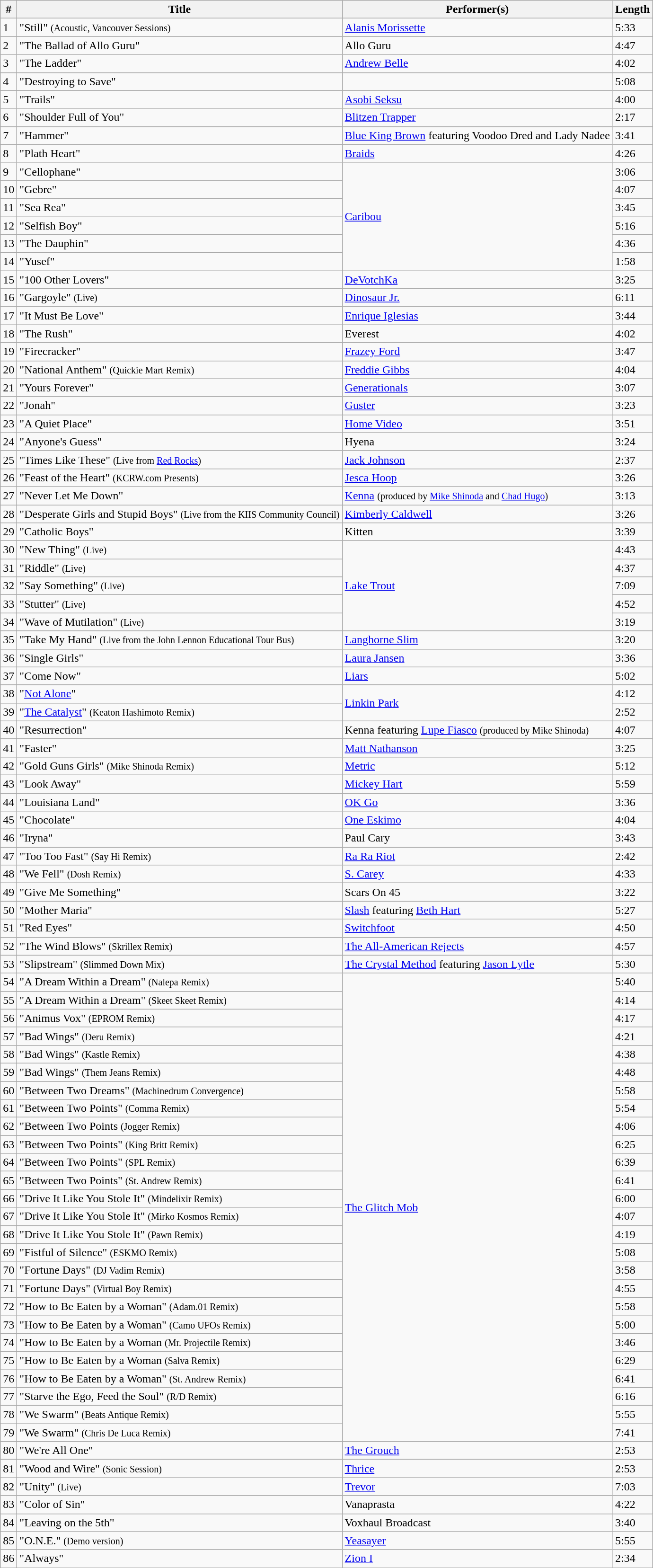<table class="wikitable">
<tr>
<th align="center">#</th>
<th align="center">Title</th>
<th align="center">Performer(s)</th>
<th align="center">Length</th>
</tr>
<tr>
<td>1</td>
<td>"Still" <small>(Acoustic, Vancouver Sessions)</small></td>
<td><a href='#'>Alanis Morissette</a></td>
<td>5:33</td>
</tr>
<tr>
<td>2</td>
<td>"The Ballad of Allo Guru"</td>
<td>Allo Guru</td>
<td>4:47</td>
</tr>
<tr>
<td>3</td>
<td>"The Ladder"</td>
<td><a href='#'>Andrew Belle</a></td>
<td>4:02</td>
</tr>
<tr>
<td>4</td>
<td>"Destroying to Save"</td>
<td></td>
<td>5:08</td>
</tr>
<tr>
<td>5</td>
<td>"Trails"</td>
<td><a href='#'>Asobi Seksu</a></td>
<td>4:00</td>
</tr>
<tr>
<td>6</td>
<td>"Shoulder Full of You"</td>
<td><a href='#'>Blitzen Trapper</a></td>
<td>2:17</td>
</tr>
<tr>
<td>7</td>
<td>"Hammer"</td>
<td><a href='#'>Blue King Brown</a> featuring Voodoo Dred and Lady Nadee</td>
<td>3:41</td>
</tr>
<tr>
<td>8</td>
<td>"Plath Heart"</td>
<td><a href='#'>Braids</a></td>
<td>4:26</td>
</tr>
<tr>
<td>9</td>
<td>"Cellophane"</td>
<td rowspan="6"><a href='#'>Caribou</a></td>
<td>3:06</td>
</tr>
<tr>
<td>10</td>
<td>"Gebre"</td>
<td>4:07</td>
</tr>
<tr>
<td>11</td>
<td>"Sea Rea"</td>
<td>3:45</td>
</tr>
<tr>
<td>12</td>
<td>"Selfish Boy"</td>
<td>5:16</td>
</tr>
<tr>
<td>13</td>
<td>"The Dauphin"</td>
<td>4:36</td>
</tr>
<tr>
<td>14</td>
<td>"Yusef"</td>
<td>1:58</td>
</tr>
<tr>
<td>15</td>
<td>"100 Other Lovers"</td>
<td><a href='#'>DeVotchKa</a></td>
<td>3:25</td>
</tr>
<tr>
<td>16</td>
<td>"Gargoyle" <small>(Live)</small></td>
<td><a href='#'>Dinosaur Jr.</a></td>
<td>6:11</td>
</tr>
<tr>
<td>17</td>
<td>"It Must Be Love"</td>
<td><a href='#'>Enrique Iglesias</a></td>
<td>3:44</td>
</tr>
<tr>
<td>18</td>
<td>"The Rush"</td>
<td>Everest</td>
<td>4:02</td>
</tr>
<tr>
<td>19</td>
<td>"Firecracker"</td>
<td><a href='#'>Frazey Ford</a></td>
<td>3:47</td>
</tr>
<tr>
<td>20</td>
<td>"National Anthem" <small>(Quickie Mart Remix)</small></td>
<td><a href='#'>Freddie Gibbs</a></td>
<td>4:04</td>
</tr>
<tr>
<td>21</td>
<td>"Yours Forever"</td>
<td><a href='#'>Generationals</a></td>
<td>3:07</td>
</tr>
<tr>
<td>22</td>
<td>"Jonah"</td>
<td><a href='#'>Guster</a></td>
<td>3:23</td>
</tr>
<tr>
<td>23</td>
<td>"A Quiet Place"</td>
<td><a href='#'>Home Video</a></td>
<td>3:51</td>
</tr>
<tr>
<td>24</td>
<td>"Anyone's Guess"</td>
<td>Hyena</td>
<td>3:24</td>
</tr>
<tr>
<td>25</td>
<td>"Times Like These" <small>(Live from <a href='#'>Red Rocks</a>)</small></td>
<td><a href='#'>Jack Johnson</a></td>
<td>2:37</td>
</tr>
<tr>
<td>26</td>
<td>"Feast of the Heart" <small>(KCRW.com Presents)</small></td>
<td><a href='#'>Jesca Hoop</a></td>
<td>3:26</td>
</tr>
<tr>
<td>27</td>
<td>"Never Let Me Down"</td>
<td><a href='#'>Kenna</a> <small>(produced by <a href='#'>Mike Shinoda</a> and <a href='#'>Chad Hugo</a>)</small></td>
<td>3:13</td>
</tr>
<tr>
<td>28</td>
<td>"Desperate Girls and Stupid Boys" <small>(Live from the KIIS Community Council)</small></td>
<td><a href='#'>Kimberly Caldwell</a></td>
<td>3:26</td>
</tr>
<tr>
<td>29</td>
<td>"Catholic Boys"</td>
<td>Kitten</td>
<td>3:39</td>
</tr>
<tr>
<td>30</td>
<td>"New Thing" <small>(Live)</small></td>
<td rowspan="5"><a href='#'>Lake Trout</a></td>
<td>4:43</td>
</tr>
<tr>
<td>31</td>
<td>"Riddle" <small>(Live)</small></td>
<td>4:37</td>
</tr>
<tr>
<td>32</td>
<td>"Say Something" <small>(Live)</small></td>
<td>7:09</td>
</tr>
<tr>
<td>33</td>
<td>"Stutter" <small>(Live)</small></td>
<td>4:52</td>
</tr>
<tr>
<td>34</td>
<td>"Wave of Mutilation" <small>(Live)</small></td>
<td>3:19</td>
</tr>
<tr>
<td>35</td>
<td>"Take My Hand" <small>(Live from the John Lennon Educational Tour Bus)</small></td>
<td><a href='#'>Langhorne Slim</a></td>
<td>3:20</td>
</tr>
<tr>
<td>36</td>
<td>"Single Girls"</td>
<td><a href='#'>Laura Jansen</a></td>
<td>3:36</td>
</tr>
<tr>
<td>37</td>
<td>"Come Now"</td>
<td><a href='#'>Liars</a></td>
<td>5:02</td>
</tr>
<tr>
<td>38</td>
<td>"<a href='#'>Not Alone</a>"</td>
<td rowspan="2"><a href='#'>Linkin Park</a></td>
<td>4:12</td>
</tr>
<tr>
<td>39</td>
<td>"<a href='#'>The Catalyst</a>" <small>(Keaton Hashimoto Remix)</small></td>
<td>2:52</td>
</tr>
<tr>
<td>40</td>
<td>"Resurrection"</td>
<td>Kenna featuring <a href='#'>Lupe Fiasco</a> <small>(produced by Mike Shinoda)</small></td>
<td>4:07</td>
</tr>
<tr>
<td>41</td>
<td>"Faster"</td>
<td><a href='#'>Matt Nathanson</a></td>
<td>3:25</td>
</tr>
<tr>
<td>42</td>
<td>"Gold Guns Girls" <small>(Mike Shinoda Remix)</small></td>
<td><a href='#'>Metric</a></td>
<td>5:12</td>
</tr>
<tr>
<td>43</td>
<td>"Look Away"</td>
<td><a href='#'>Mickey Hart</a></td>
<td>5:59</td>
</tr>
<tr>
<td>44</td>
<td>"Louisiana Land"</td>
<td><a href='#'>OK Go</a></td>
<td>3:36</td>
</tr>
<tr>
<td>45</td>
<td>"Chocolate"</td>
<td><a href='#'>One Eskimo</a></td>
<td>4:04</td>
</tr>
<tr>
<td>46</td>
<td>"Iryna"</td>
<td>Paul Cary</td>
<td>3:43</td>
</tr>
<tr>
<td>47</td>
<td>"Too Too Fast" <small>(Say Hi Remix)</small></td>
<td><a href='#'>Ra Ra Riot</a></td>
<td>2:42</td>
</tr>
<tr>
<td>48</td>
<td>"We Fell" <small>(Dosh Remix)</small></td>
<td><a href='#'>S. Carey</a></td>
<td>4:33</td>
</tr>
<tr>
<td>49</td>
<td>"Give Me Something"</td>
<td>Scars On 45</td>
<td>3:22</td>
</tr>
<tr>
<td>50</td>
<td>"Mother Maria"</td>
<td><a href='#'>Slash</a> featuring <a href='#'>Beth Hart</a></td>
<td>5:27</td>
</tr>
<tr>
<td>51</td>
<td>"Red Eyes"</td>
<td><a href='#'>Switchfoot</a></td>
<td>4:50</td>
</tr>
<tr>
<td>52</td>
<td>"The Wind Blows" <small>(Skrillex Remix)</small></td>
<td><a href='#'>The All-American Rejects</a></td>
<td>4:57</td>
</tr>
<tr>
<td>53</td>
<td>"Slipstream" <small>(Slimmed Down Mix)</small></td>
<td><a href='#'>The Crystal Method</a> featuring <a href='#'>Jason Lytle</a></td>
<td>5:30</td>
</tr>
<tr>
<td>54</td>
<td>"A Dream Within a Dream" <small>(Nalepa Remix)</small></td>
<td rowspan="26"><a href='#'>The Glitch Mob</a></td>
<td>5:40</td>
</tr>
<tr>
<td>55</td>
<td>"A Dream Within a Dream" <small>(Skeet Skeet Remix)</small></td>
<td>4:14</td>
</tr>
<tr>
<td>56</td>
<td>"Animus Vox" <small>(EPROM Remix)</small></td>
<td>4:17</td>
</tr>
<tr>
<td>57</td>
<td>"Bad Wings" <small>(Deru Remix)</small></td>
<td>4:21</td>
</tr>
<tr>
<td>58</td>
<td>"Bad Wings" <small>(Kastle Remix)</small></td>
<td>4:38</td>
</tr>
<tr>
<td>59</td>
<td>"Bad Wings" <small>(Them Jeans Remix)</small></td>
<td>4:48</td>
</tr>
<tr>
<td>60</td>
<td>"Between Two Dreams" <small>(Machinedrum Convergence)</small></td>
<td>5:58</td>
</tr>
<tr>
<td>61</td>
<td>"Between Two Points" <small>(Comma Remix)</small></td>
<td>5:54</td>
</tr>
<tr>
<td>62</td>
<td>"Between Two Points <small>(Jogger Remix)</small></td>
<td>4:06</td>
</tr>
<tr>
<td>63</td>
<td>"Between Two Points" <small>(King Britt Remix)</small></td>
<td>6:25</td>
</tr>
<tr>
<td>64</td>
<td>"Between Two Points" <small>(SPL Remix)</small></td>
<td>6:39</td>
</tr>
<tr>
<td>65</td>
<td>"Between Two Points" <small>(St. Andrew Remix)</small></td>
<td>6:41</td>
</tr>
<tr>
<td>66</td>
<td>"Drive It Like You Stole It" <small>(Mindelixir Remix)</small></td>
<td>6:00</td>
</tr>
<tr>
<td>67</td>
<td>"Drive It Like You Stole It" <small>(Mirko Kosmos Remix)</small></td>
<td>4:07</td>
</tr>
<tr>
<td>68</td>
<td>"Drive It Like You Stole It" <small>(Pawn Remix)</small></td>
<td>4:19</td>
</tr>
<tr>
<td>69</td>
<td>"Fistful of Silence" <small>(ESKMO Remix)</small></td>
<td>5:08</td>
</tr>
<tr>
<td>70</td>
<td>"Fortune Days" <small>(DJ Vadim Remix)</small></td>
<td>3:58</td>
</tr>
<tr>
<td>71</td>
<td>"Fortune Days" <small>(Virtual Boy Remix)</small></td>
<td>4:55</td>
</tr>
<tr>
<td>72</td>
<td>"How to Be Eaten by a Woman" <small>(Adam.01 Remix)</small></td>
<td>5:58</td>
</tr>
<tr>
<td>73</td>
<td>"How to Be Eaten by a Woman" <small>(Camo UFOs Remix)</small></td>
<td>5:00</td>
</tr>
<tr>
<td>74</td>
<td>"How to Be Eaten by a Woman <small>(Mr. Projectile Remix)</small></td>
<td>3:46</td>
</tr>
<tr>
<td>75</td>
<td>"How to Be Eaten by a Woman <small>(Salva Remix)</small></td>
<td>6:29</td>
</tr>
<tr>
<td>76</td>
<td>"How to Be Eaten by a Woman" <small>(St. Andrew Remix)</small></td>
<td>6:41</td>
</tr>
<tr>
<td>77</td>
<td>"Starve the Ego, Feed the Soul" <small>(R/D Remix)</small></td>
<td>6:16</td>
</tr>
<tr>
<td>78</td>
<td>"We Swarm" <small>(Beats Antique Remix)</small></td>
<td>5:55</td>
</tr>
<tr>
<td>79</td>
<td>"We Swarm" <small>(Chris De Luca Remix)</small></td>
<td>7:41</td>
</tr>
<tr>
<td>80</td>
<td>"We're All One"</td>
<td><a href='#'>The Grouch</a></td>
<td>2:53</td>
</tr>
<tr>
<td>81</td>
<td>"Wood and Wire" <small>(Sonic Session)</small></td>
<td><a href='#'>Thrice</a></td>
<td>2:53</td>
</tr>
<tr>
<td>82</td>
<td>"Unity" <small>(Live)</small></td>
<td><a href='#'>Trevor</a></td>
<td>7:03</td>
</tr>
<tr>
<td>83</td>
<td>"Color of Sin"</td>
<td>Vanaprasta</td>
<td>4:22</td>
</tr>
<tr>
<td>84</td>
<td>"Leaving on the 5th"</td>
<td>Voxhaul Broadcast</td>
<td>3:40</td>
</tr>
<tr>
<td>85</td>
<td>"O.N.E." <small>(Demo version)</small></td>
<td><a href='#'>Yeasayer</a></td>
<td>5:55</td>
</tr>
<tr>
<td>86</td>
<td>"Always"</td>
<td><a href='#'>Zion I</a></td>
<td>2:34</td>
</tr>
<tr>
</tr>
</table>
